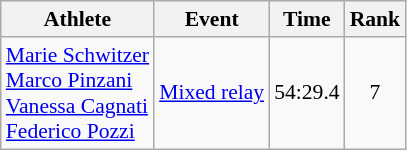<table class="wikitable" style="font-size:90%">
<tr>
<th>Athlete</th>
<th>Event</th>
<th>Time</th>
<th>Rank</th>
</tr>
<tr align=center>
<td align=left><a href='#'>Marie Schwitzer</a><br><a href='#'>Marco Pinzani</a><br><a href='#'>Vanessa Cagnati</a><br><a href='#'>Federico Pozzi</a></td>
<td align=left><a href='#'>Mixed relay</a></td>
<td>54:29.4</td>
<td>7</td>
</tr>
</table>
